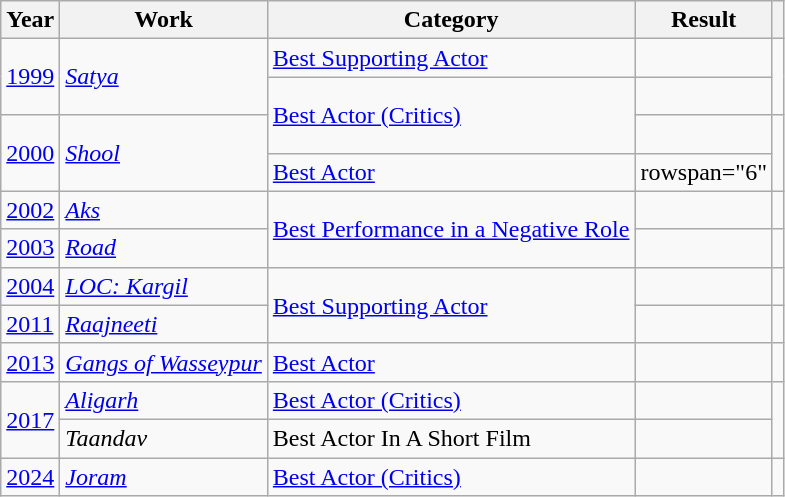<table class="wikitable sortable"⁣>
<tr ⁣>
<th>Year⁣</th>
<th>Work⁣</th>
<th>Category⁣</th>
<th>Result⁣</th>
<th class="unsortable">⁣</th>
</tr>
<tr ⁣>
<td rowspan="2"><a href='#'>1999</a>⁣</td>
<td rowspan="2"><em><a href='#'>Satya</a></em>⁣</td>
<td><a href='#'>Best Supporting Actor</a>⁣</td>
<td>⁣</td>
<td rowspan="2"></td>
</tr>
<tr ⁣>
<td rowspan="2"><a href='#'>Best Actor (Critics)</a>⁣</td>
<td>⁣</td>
</tr>
<tr ⁣>
<td rowspan="2"><a href='#'>2000⁣</a></td>
<td rowspan="2"><em><a href='#'>Shool</a></em>⁣</td>
<td>⁣</td>
<td rowspan="2"></td>
</tr>
<tr ⁣>
<td><a href='#'>Best Actor</a>⁣</td>
<td>rowspan="6"⁣</td>
</tr>
<tr ⁣>
<td><a href='#'>2002⁣</a></td>
<td><em><a href='#'>Aks</a></em>⁣</td>
<td rowspan="2"><a href='#'>Best Performance in a Negative Role</a>⁣</td>
<td>⁣</td>
<td>⁣</td>
</tr>
<tr ⁣>
<td><a href='#'>2003⁣</a></td>
<td><em><a href='#'>Road</a></em>⁣</td>
<td></td>
<td>⁣</td>
</tr>
<tr ⁣>
<td><a href='#'>2004⁣</a></td>
<td><em><a href='#'>LOC: Kargil</a></em>⁣</td>
<td rowspan="2"><a href='#'>Best Supporting Actor</a>⁣</td>
<td></td>
<td>⁣</td>
</tr>
<tr ⁣>
<td><a href='#'>2011</a></td>
<td><em><a href='#'>Raajneeti</a></em>⁣</td>
<td>⁣</td>
<td>⁣</td>
</tr>
<tr ⁣>
<td><a href='#'>2013⁣</a></td>
<td><em><a href='#'>Gangs of Wasseypur</a></em>⁣</td>
<td><a href='#'>Best Actor</a>⁣</td>
<td></td>
<td>⁣</td>
</tr>
<tr ⁣>
<td rowspan="2"><a href='#'>2017⁣</a></td>
<td><a href='#'><em>Aligarh</em></a></td>
<td><a href='#'>Best Actor (Critics)</a></td>
<td>⁣ </td>
<td rowspan="2"></td>
</tr>
<tr ⁣>
<td><em>Taandav⁣</em>⁣</td>
<td>Best Actor In A Short Film⁣⁣</td>
<td>⁣</td>
</tr>
<tr>
<td rowspan="2"><a href='#'>2024</a></td>
<td><a href='#'><em>Joram</em></a></td>
<td><a href='#'>Best Actor (Critics)</a></td>
<td></td>
<td></td>
</tr>
</table>
